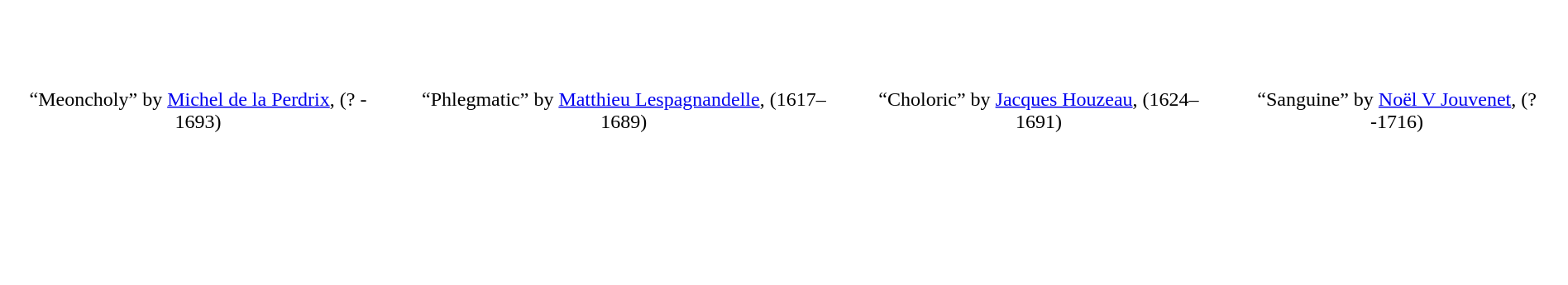<table style="background:white; color:black" border="0" height="230" align="center" valign="bottom" cellpadding=10px cellspacing=0px>
<tr align="center">
<td></td>
<td></td>
<td></td>
<td></td>
</tr>
<tr align="center" valign="top">
<td width=“200”>“Meoncholy” by <a href='#'>Michel de la Perdrix</a>, (? - 1693)</td>
<td width=“200”>“Phlegmatic” by <a href='#'>Matthieu Lespagnandelle</a>, (1617–1689)</td>
<td width=“200”>“Choloric” by <a href='#'>Jacques Houzeau</a>, (1624–1691)</td>
<td width=“200”>“Sanguine” by <a href='#'>Noël V Jouvenet</a>, (?-1716)</td>
</tr>
</table>
